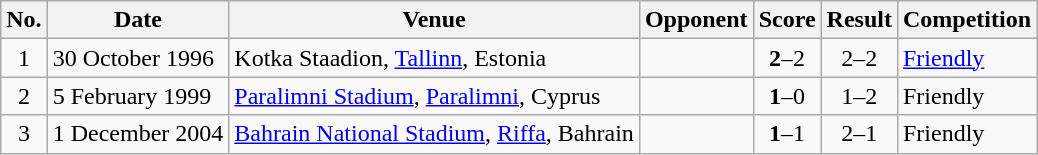<table class="wikitable sortable">
<tr>
<th scope=col>No.</th>
<th scope=col>Date</th>
<th scope=col>Venue</th>
<th scope=col>Opponent</th>
<th scope=col>Score</th>
<th scope=col>Result</th>
<th scope=col>Competition</th>
</tr>
<tr>
<td align=center>1</td>
<td>30 October 1996</td>
<td>Kotka Staadion, <a href='#'>Tallinn</a>, Estonia</td>
<td></td>
<td align=center><strong>2</strong>–2</td>
<td align=center>2–2</td>
<td><a href='#'>Friendly</a></td>
</tr>
<tr>
<td align=center>2</td>
<td>5 February 1999</td>
<td><a href='#'>Paralimni Stadium</a>, <a href='#'>Paralimni</a>, Cyprus</td>
<td></td>
<td align=center><strong>1</strong>–0</td>
<td align=center>1–2</td>
<td>Friendly</td>
</tr>
<tr>
<td align=center>3</td>
<td>1 December 2004</td>
<td><a href='#'>Bahrain National Stadium</a>, <a href='#'>Riffa</a>, Bahrain</td>
<td></td>
<td align=center><strong>1</strong>–1</td>
<td align=center>2–1</td>
<td>Friendly</td>
</tr>
</table>
